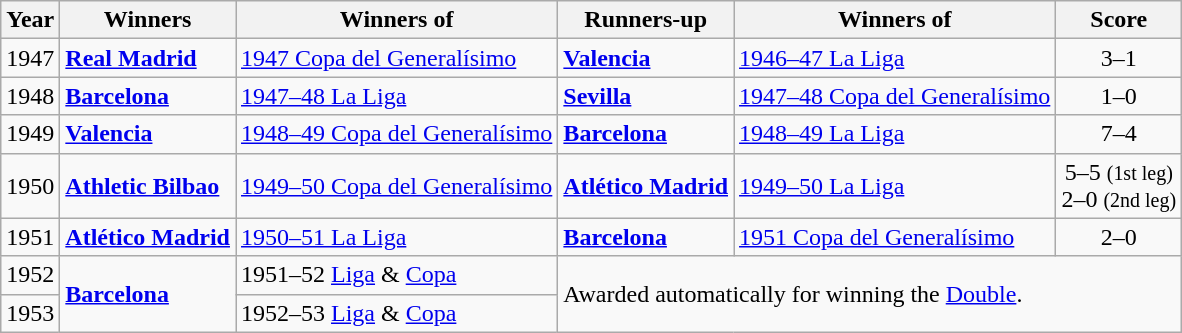<table class="wikitable">
<tr>
<th>Year</th>
<th>Winners</th>
<th>Winners of</th>
<th>Runners-up</th>
<th>Winners of</th>
<th>Score</th>
</tr>
<tr>
<td>1947</td>
<td><strong><a href='#'>Real Madrid</a></strong></td>
<td><a href='#'>1947 Copa del Generalísimo</a></td>
<td><strong><a href='#'>Valencia</a></strong></td>
<td><a href='#'>1946–47 La Liga</a></td>
<td align="center">3–1</td>
</tr>
<tr>
<td>1948</td>
<td><strong><a href='#'>Barcelona</a></strong></td>
<td><a href='#'>1947–48 La Liga</a></td>
<td><strong><a href='#'>Sevilla</a></strong></td>
<td><a href='#'>1947–48 Copa del Generalísimo</a></td>
<td align="center">1–0</td>
</tr>
<tr>
<td>1949</td>
<td><strong><a href='#'>Valencia</a></strong></td>
<td><a href='#'>1948–49 Copa del Generalísimo</a></td>
<td><strong><a href='#'>Barcelona</a></strong></td>
<td><a href='#'>1948–49 La Liga</a></td>
<td align="center">7–4</td>
</tr>
<tr>
<td>1950</td>
<td><strong><a href='#'>Athletic Bilbao</a></strong></td>
<td><a href='#'>1949–50 Copa del Generalísimo</a></td>
<td><strong><a href='#'>Atlético Madrid</a></strong></td>
<td><a href='#'>1949–50 La Liga</a></td>
<td align="center">5–5 <small>(1st leg)</small><br>2–0 <small>(2nd leg)</small></td>
</tr>
<tr>
<td>1951</td>
<td><strong><a href='#'>Atlético Madrid</a></strong></td>
<td><a href='#'>1950–51 La Liga</a></td>
<td><strong><a href='#'>Barcelona</a></strong></td>
<td><a href='#'>1951 Copa del Generalísimo</a></td>
<td align="center">2–0</td>
</tr>
<tr>
<td>1952</td>
<td rowspan="2"><strong><a href='#'>Barcelona</a></strong></td>
<td>1951–52 <a href='#'>Liga</a> & <a href='#'>Copa</a></td>
<td colspan="3" rowspan="2">Awarded automatically for winning the <a href='#'>Double</a>.</td>
</tr>
<tr>
<td>1953</td>
<td>1952–53 <a href='#'>Liga</a> & <a href='#'>Copa</a></td>
</tr>
</table>
